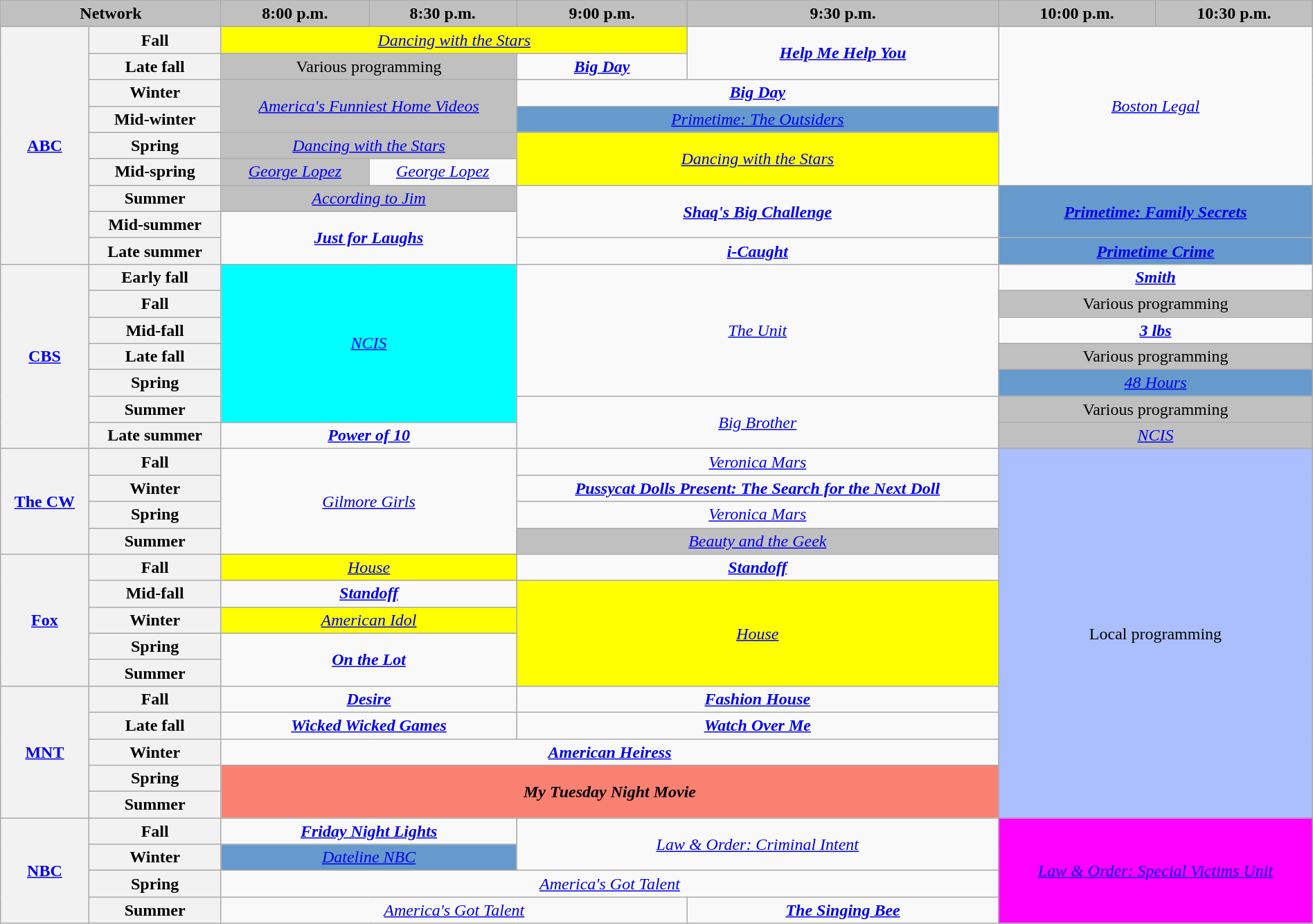<table class="wikitable" style="width:100%;margin-right:0;text-align:center">
<tr>
<th colspan="2" style="background-color:#C0C0C0;text-align:center">Network</th>
<th style="background-color:#C0C0C0;text-align:center">8:00 p.m.</th>
<th style="background-color:#C0C0C0;text-align:center">8:30 p.m.</th>
<th style="background-color:#C0C0C0;text-align:center">9:00 p.m.</th>
<th style="background-color:#C0C0C0;text-align:center">9:30 p.m.</th>
<th style="background-color:#C0C0C0;text-align:center">10:00 p.m.</th>
<th style="background-color:#C0C0C0;text-align:center">10:30 p.m.</th>
</tr>
<tr>
<th rowspan="9"><a href='#'>ABC</a></th>
<th>Fall</th>
<td colspan="3" style="background:yellow;"><em><a href='#'>Dancing with the Stars</a></em> </td>
<td rowspan="2"><strong><em><a href='#'>Help Me Help You</a></em></strong></td>
<td rowspan="6" colspan="2"><em><a href='#'>Boston Legal</a></em></td>
</tr>
<tr>
<th>Late fall</th>
<td colspan="2" style="background:#C0C0C0;">Various programming</td>
<td><strong><em><a href='#'>Big Day</a></em></strong></td>
</tr>
<tr>
<th>Winter</th>
<td colspan="2" rowspan="2" style="background:#C0C0C0;"><em><a href='#'>America's Funniest Home Videos</a></em> </td>
<td colspan="2"><strong><em><a href='#'>Big Day</a></em></strong></td>
</tr>
<tr>
<th>Mid-winter</th>
<td colspan="2" style="background:#6699CC;"><em><a href='#'>Primetime: The Outsiders</a></em></td>
</tr>
<tr>
<th>Spring</th>
<td colspan="2" style="background:#C0C0C0;"><em><a href='#'>Dancing with the Stars</a></em> </td>
<td colspan="2" rowspan="2" style="background:yellow;"><em><a href='#'>Dancing with the Stars</a></em> </td>
</tr>
<tr>
<th>Mid-spring</th>
<td style="background:#C0C0C0;"><em><a href='#'>George Lopez</a></em> </td>
<td><em><a href='#'>George Lopez</a></em></td>
</tr>
<tr>
<th>Summer</th>
<td colspan="2" style="background:#C0C0C0;"><em><a href='#'>According to Jim</a></em> </td>
<td colspan="2" rowspan="2"><strong><em><a href='#'>Shaq's Big Challenge</a></em></strong></td>
<td colspan="2" rowspan="2" style="background:#6699CC;"><strong><em><a href='#'>Primetime: Family Secrets</a></em></strong></td>
</tr>
<tr>
<th>Mid-summer</th>
<td colspan="2" rowspan="2"><strong><em><a href='#'>Just for Laughs</a></em></strong></td>
</tr>
<tr>
<th>Late summer</th>
<td colspan="2"><strong><em><a href='#'>i-Caught</a></em></strong></td>
<td colspan="2" style="background:#6699CC;"><strong><em><a href='#'>Primetime Crime</a></em></strong></td>
</tr>
<tr>
<th rowspan="7"><a href='#'>CBS</a></th>
<th>Early fall</th>
<td colspan="2" rowspan="6" style="background:cyan;"><em><a href='#'>NCIS</a></em> </td>
<td colspan="2" rowspan="5"><em><a href='#'>The Unit</a></em></td>
<td colspan="2"><strong><em><a href='#'>Smith</a></em></strong></td>
</tr>
<tr>
<th>Fall</th>
<td colspan="2" style="background:#C0C0C0;">Various programming</td>
</tr>
<tr>
<th>Mid-fall</th>
<td colspan="2"><strong><em><a href='#'>3 lbs</a></em></strong></td>
</tr>
<tr>
<th>Late fall</th>
<td colspan="2" style="background:#C0C0C0;">Various programming</td>
</tr>
<tr>
<th>Spring</th>
<td colspan="2" style="background:#6699CC;"><em><a href='#'>48 Hours</a></em> </td>
</tr>
<tr>
<th>Summer</th>
<td colspan="2" rowspan="2"><em><a href='#'>Big Brother</a></em></td>
<td colspan="2" style="background:#C0C0C0;">Various programming</td>
</tr>
<tr>
<th>Late summer</th>
<td colspan="2"><strong><em><a href='#'>Power of 10</a></em></strong></td>
<td colspan="2" style="background:#C0C0C0;"><em><a href='#'>NCIS</a></em> </td>
</tr>
<tr>
<th rowspan="4"><a href='#'>The CW</a></th>
<th>Fall</th>
<td colspan="2" rowspan="4"><em><a href='#'>Gilmore Girls</a></em></td>
<td colspan="2"><em><a href='#'>Veronica Mars</a></em></td>
<td colspan="2" rowspan="14" style="background:#abbfff;">Local programming</td>
</tr>
<tr>
<th>Winter</th>
<td colspan="2"><strong><em><a href='#'>Pussycat Dolls Present: The Search for the Next Doll</a></em></strong></td>
</tr>
<tr>
<th>Spring</th>
<td colspan="2"><em><a href='#'>Veronica Mars</a></em></td>
</tr>
<tr>
<th>Summer</th>
<td colspan="2" style="background:#C0C0C0;"><em><a href='#'>Beauty and the Geek</a></em> </td>
</tr>
<tr>
<th rowspan="5"><a href='#'>Fox</a></th>
<th>Fall</th>
<td colspan="2" style="background:yellow;"><em><a href='#'>House</a></em> </td>
<td colspan="2"><strong><em><a href='#'>Standoff</a></em></strong></td>
</tr>
<tr>
<th>Mid-fall</th>
<td colspan="2"><strong><em><a href='#'>Standoff</a></em></strong></td>
<td colspan="2" rowspan="4" style="background:yellow;"><em><a href='#'>House</a></em> </td>
</tr>
<tr>
<th>Winter</th>
<td colspan="2" style="background:yellow;"><em><a href='#'>American Idol</a></em> </td>
</tr>
<tr>
<th>Spring</th>
<td colspan="2" rowspan="2"><strong><em><a href='#'>On the Lot</a></em></strong></td>
</tr>
<tr>
<th>Summer</th>
</tr>
<tr>
<th rowspan="5"><a href='#'>MNT</a></th>
<th>Fall</th>
<td colspan="2"><strong><em><a href='#'>Desire</a></em></strong></td>
<td colspan="2"><strong><em><a href='#'>Fashion House</a></em></strong></td>
</tr>
<tr>
<th>Late fall</th>
<td colspan="2"><strong><em><a href='#'>Wicked Wicked Games</a></em></strong></td>
<td colspan="2"><strong><em><a href='#'>Watch Over Me</a></em></strong></td>
</tr>
<tr>
<th>Winter</th>
<td colspan="4"><strong><em><a href='#'>American Heiress</a></em></strong></td>
</tr>
<tr>
<th>Spring</th>
<td colspan="4" rowspan="2" style="background:#FA8072;"><strong><em>My Tuesday Night Movie</em></strong></td>
</tr>
<tr>
<th>Summer</th>
</tr>
<tr>
<th rowspan="4"><a href='#'>NBC</a></th>
<th>Fall</th>
<td colspan="2"><strong><em><a href='#'>Friday Night Lights</a></em></strong></td>
<td colspan="2" rowspan="2"><em><a href='#'>Law & Order: Criminal Intent</a></em></td>
<td colspan="2" rowspan="4" style="background:magenta;"><em><a href='#'>Law & Order: Special Victims Unit</a></em> </td>
</tr>
<tr>
<th>Winter</th>
<td colspan="2" style="background:#6699CC;"><em><a href='#'>Dateline NBC</a></em></td>
</tr>
<tr>
<th>Spring</th>
<td colspan="4"><em><a href='#'>America's Got Talent</a></em></td>
</tr>
<tr>
<th>Summer</th>
<td colspan="3"><em><a href='#'>America's Got Talent</a></em></td>
<td><strong><em><a href='#'>The Singing Bee</a></em></strong></td>
</tr>
</table>
